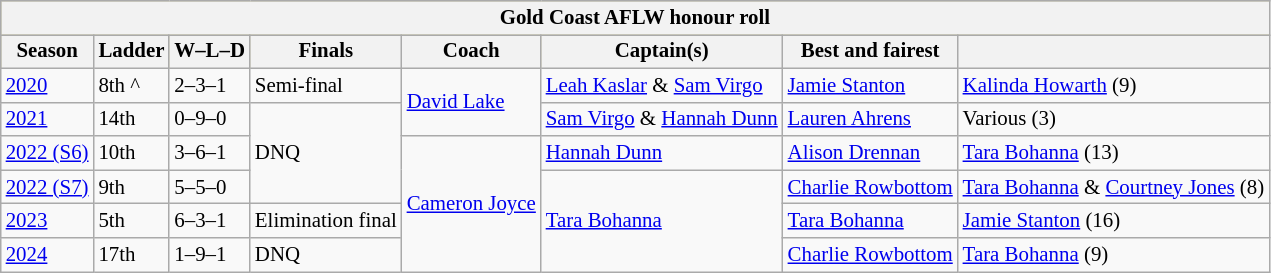<table class="wikitable">
<tr style="background:#bdb76b;font-size: 87%">
<th colspan="9">Gold Coast AFLW honour roll</th>
</tr>
<tr style="background:#bdb76b;font-size: 87%;">
<th>Season</th>
<th>Ladder</th>
<th>W–L–D</th>
<th>Finals</th>
<th>Coach</th>
<th>Captain(s)</th>
<th>Best and fairest</th>
<th></th>
</tr>
<tr style="font-size: 87%;">
<td><a href='#'>2020</a></td>
<td>8th ^</td>
<td>2–3–1</td>
<td>Semi-final</td>
<td rowspan="2"><a href='#'>David Lake</a></td>
<td><a href='#'>Leah Kaslar</a> & <a href='#'>Sam Virgo</a></td>
<td><a href='#'>Jamie Stanton</a></td>
<td><a href='#'>Kalinda Howarth</a> (9)</td>
</tr>
<tr style="font-size: 87%;">
<td><a href='#'>2021</a></td>
<td>14th</td>
<td>0–9–0</td>
<td rowspan="3">DNQ</td>
<td><a href='#'>Sam Virgo</a> & <a href='#'>Hannah Dunn</a></td>
<td><a href='#'>Lauren Ahrens</a></td>
<td>Various (3)</td>
</tr>
<tr style="font-size: 87%;">
<td><a href='#'>2022 (S6)</a></td>
<td>10th</td>
<td>3–6–1</td>
<td rowspan="4"><a href='#'>Cameron Joyce</a></td>
<td><a href='#'>Hannah Dunn</a></td>
<td><a href='#'>Alison Drennan</a></td>
<td><a href='#'>Tara Bohanna</a> (13)</td>
</tr>
<tr style="font-size: 87%;">
<td><a href='#'>2022 (S7)</a></td>
<td>9th</td>
<td>5–5–0</td>
<td rowspan="3"><a href='#'>Tara Bohanna</a></td>
<td><a href='#'>Charlie Rowbottom</a></td>
<td><a href='#'>Tara Bohanna</a> & <a href='#'>Courtney Jones</a> (8)</td>
</tr>
<tr style="font-size: 87%;">
<td><a href='#'>2023</a></td>
<td>5th</td>
<td>6–3–1</td>
<td>Elimination final</td>
<td><a href='#'>Tara Bohanna</a></td>
<td><a href='#'>Jamie Stanton</a> (16)</td>
</tr>
<tr style="font-size: 87%;">
<td><a href='#'>2024</a></td>
<td>17th</td>
<td>1–9–1</td>
<td>DNQ</td>
<td><a href='#'>Charlie Rowbottom</a></td>
<td><a href='#'>Tara Bohanna</a> (9)</td>
</tr>
</table>
